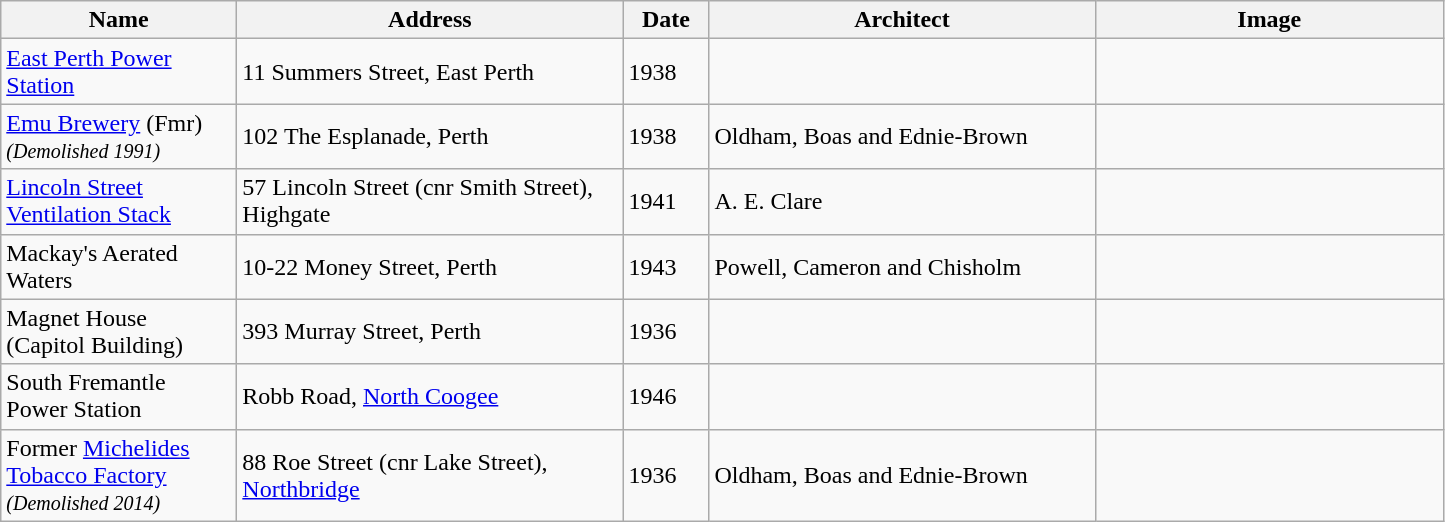<table class="wikitable sortable">
<tr>
<th scope="col" style="text-align: center; width: 150px;">Name</th>
<th scope="col" style="text-align: center; width: 250px;">Address</th>
<th scope="col" style="text-align: center; width: 50px;">Date</th>
<th scope="col" style="text-align: center; width: 250px;">Architect</th>
<th scope="col" style="text-align: center; width: 225px;">Image</th>
</tr>
<tr>
<td><a href='#'>East Perth Power Station</a></td>
<td>11 Summers Street, East Perth</td>
<td>1938</td>
<td></td>
<td></td>
</tr>
<tr>
<td><a href='#'>Emu Brewery</a> (Fmr) <small><em>(Demolished 1991)</em></small></td>
<td>102 The Esplanade, Perth</td>
<td>1938</td>
<td>Oldham, Boas and Ednie-Brown</td>
<td></td>
</tr>
<tr>
<td><a href='#'>Lincoln Street Ventilation Stack</a></td>
<td>57 Lincoln Street (cnr Smith Street), Highgate</td>
<td>1941</td>
<td>A. E. Clare</td>
<td></td>
</tr>
<tr>
<td>Mackay's Aerated Waters</td>
<td>10-22 Money Street, Perth</td>
<td>1943</td>
<td>Powell, Cameron and Chisholm</td>
<td></td>
</tr>
<tr>
<td>Magnet House (Capitol Building)</td>
<td>393 Murray Street, Perth</td>
<td>1936</td>
<td></td>
<td></td>
</tr>
<tr>
<td>South Fremantle Power Station</td>
<td>Robb Road, <a href='#'>North Coogee</a></td>
<td>1946</td>
<td></td>
<td></td>
</tr>
<tr>
<td>Former <a href='#'>Michelides Tobacco Factory</a> <small><em>(Demolished 2014)</em></small></td>
<td>88 Roe Street (cnr Lake Street), <a href='#'>Northbridge</a></td>
<td>1936</td>
<td>Oldham, Boas and Ednie-Brown</td>
<td></td>
</tr>
</table>
